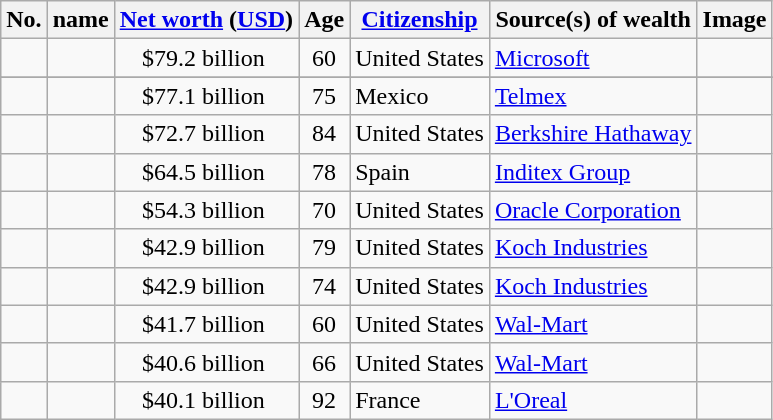<table class="wikitable sortable">
<tr>
<th>No.</th>
<th>name</th>
<th><a href='#'>Net worth</a> (<a href='#'>USD</a>)</th>
<th>Age</th>
<th><a href='#'>Citizenship</a></th>
<th>Source(s) of wealth</th>
<th>Image</th>
</tr>
<tr>
<td style="text-align:center;"> </td>
<td></td>
<td style="text-align:center;">$79.2 billion </td>
<td style="text-align:center;">60</td>
<td>United States</td>
<td><a href='#'>Microsoft</a></td>
<td></td>
</tr>
<tr>
</tr>
<tr>
<td style="text-align:center;"> </td>
<td></td>
<td style="text-align:center;">$77.1 billion </td>
<td style="text-align:center;">75</td>
<td>Mexico</td>
<td><a href='#'>Telmex</a></td>
<td></td>
</tr>
<tr>
<td style="text-align:center;"> </td>
<td></td>
<td style="text-align:center;">$72.7 billion </td>
<td style="text-align:center;">84</td>
<td>United States</td>
<td><a href='#'>Berkshire Hathaway</a></td>
<td></td>
</tr>
<tr>
<td style="text-align:center;"> </td>
<td></td>
<td style="text-align:center;">$64.5 billion </td>
<td style="text-align:center;">78</td>
<td>Spain</td>
<td><a href='#'>Inditex Group</a></td>
<td></td>
</tr>
<tr>
<td style="text-align:center;"> </td>
<td></td>
<td style="text-align:center;">$54.3 billion </td>
<td style="text-align:center;">70</td>
<td>United States</td>
<td><a href='#'>Oracle Corporation</a></td>
<td></td>
</tr>
<tr>
<td style="text-align:center;"> </td>
<td></td>
<td style="text-align:center;">$42.9 billion </td>
<td style="text-align:center;">79</td>
<td>United States</td>
<td><a href='#'>Koch Industries</a></td>
<td></td>
</tr>
<tr>
<td style="text-align:center;"> </td>
<td></td>
<td style="text-align:center;">$42.9 billion </td>
<td style="text-align:center;">74</td>
<td>United States</td>
<td><a href='#'>Koch Industries</a></td>
<td></td>
</tr>
<tr>
<td style="text-align:center;"> </td>
<td></td>
<td style="text-align:center;">$41.7 billion </td>
<td style="text-align:center;">60</td>
<td>United States</td>
<td><a href='#'>Wal-Mart</a></td>
<td></td>
</tr>
<tr>
<td style="text-align:center;"> </td>
<td></td>
<td style="text-align:center;">$40.6 billion </td>
<td style="text-align:center;">66</td>
<td>United States</td>
<td><a href='#'>Wal-Mart</a></td>
<td></td>
</tr>
<tr>
<td style="text-align:center;"> </td>
<td></td>
<td style="text-align:center;">$40.1 billion </td>
<td style="text-align:center;">92</td>
<td>France</td>
<td><a href='#'>L'Oreal</a></td>
<td></td>
</tr>
</table>
